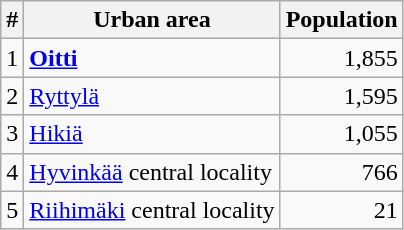<table class="wikitable sortable">
<tr>
<th>#</th>
<th>Urban area</th>
<th>Population</th>
</tr>
<tr>
<td align="center">1</td>
<td><strong><a href='#'>Oitti</a></strong></td>
<td align="right">1,855</td>
</tr>
<tr>
<td align="center">2</td>
<td><a href='#'>Ryttylä</a></td>
<td align="right">1,595</td>
</tr>
<tr>
<td align="center">3</td>
<td><a href='#'>Hikiä</a></td>
<td align="right">1,055</td>
</tr>
<tr>
<td align="center">4</td>
<td><a href='#'>Hyvinkää</a> central locality</td>
<td align="right">766</td>
</tr>
<tr>
<td align="center">5</td>
<td><a href='#'>Riihimäki</a> central locality</td>
<td align="right">21</td>
</tr>
</table>
